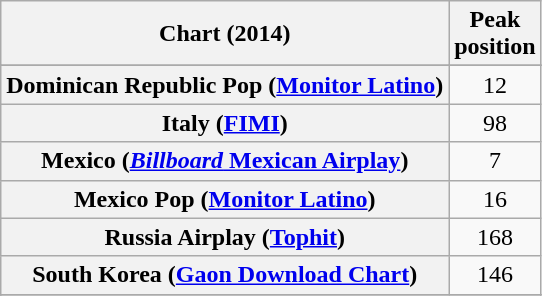<table class="wikitable sortable plainrowheaders" style="text-align:center">
<tr>
<th scope="col">Chart (2014)</th>
<th scope="col">Peak<br> position</th>
</tr>
<tr>
</tr>
<tr>
<th scope="row">Dominican Republic Pop (<a href='#'>Monitor Latino</a>)</th>
<td>12</td>
</tr>
<tr>
<th scope="row">Italy (<a href='#'>FIMI</a>)</th>
<td>98</td>
</tr>
<tr>
<th scope="row">Mexico (<a href='#'><em>Billboard</em> Mexican Airplay</a>)</th>
<td>7</td>
</tr>
<tr>
<th scope="row">Mexico Pop (<a href='#'>Monitor Latino</a>)</th>
<td>16</td>
</tr>
<tr>
<th scope="row">Russia Airplay (<a href='#'>Tophit</a>)</th>
<td>168</td>
</tr>
<tr>
<th scope="row">South Korea (<a href='#'>Gaon Download Chart</a>)</th>
<td>146</td>
</tr>
<tr>
</tr>
<tr>
</tr>
<tr>
</tr>
<tr>
</tr>
<tr>
</tr>
</table>
